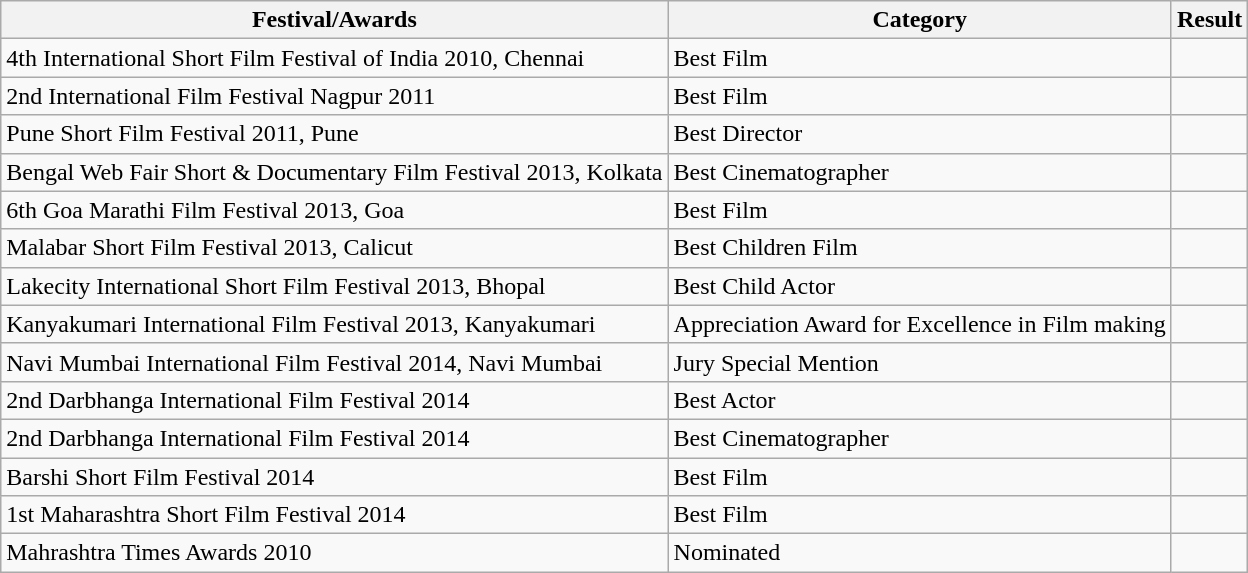<table class="wikitable sortable">
<tr>
<th>Festival/Awards</th>
<th>Category</th>
<th>Result</th>
</tr>
<tr>
<td>4th International Short Film Festival of India 2010, Chennai</td>
<td>Best Film</td>
<td></td>
</tr>
<tr>
<td>2nd International Film Festival Nagpur 2011</td>
<td>Best Film</td>
<td></td>
</tr>
<tr>
<td>Pune Short Film Festival 2011, Pune</td>
<td>Best Director</td>
<td></td>
</tr>
<tr>
<td>Bengal Web Fair Short & Documentary Film Festival 2013, Kolkata</td>
<td>Best Cinematographer</td>
<td></td>
</tr>
<tr>
<td>6th Goa Marathi Film Festival 2013, Goa</td>
<td>Best Film</td>
<td></td>
</tr>
<tr>
<td>Malabar Short Film Festival 2013, Calicut</td>
<td>Best Children Film</td>
<td></td>
</tr>
<tr>
<td>Lakecity International Short Film Festival 2013, Bhopal</td>
<td>Best Child Actor</td>
<td></td>
</tr>
<tr>
<td>Kanyakumari International Film Festival 2013, Kanyakumari</td>
<td>Appreciation Award for Excellence in Film making</td>
<td></td>
</tr>
<tr>
<td>Navi Mumbai International Film Festival 2014, Navi Mumbai</td>
<td>Jury Special Mention</td>
<td></td>
</tr>
<tr>
<td>2nd Darbhanga International Film Festival 2014</td>
<td>Best Actor</td>
<td></td>
</tr>
<tr>
<td>2nd Darbhanga International Film Festival 2014</td>
<td>Best Cinematographer</td>
<td></td>
</tr>
<tr>
<td>Barshi Short Film Festival 2014</td>
<td>Best Film</td>
<td></td>
</tr>
<tr>
<td>1st Maharashtra Short Film Festival 2014</td>
<td>Best Film</td>
<td></td>
</tr>
<tr>
<td>Mahrashtra Times Awards 2010</td>
<td>Nominated</td>
<td></td>
</tr>
</table>
